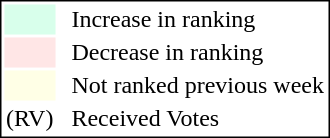<table style="border:1px solid black;">
<tr>
<td style="background:#D8FFEB; width:20px;"></td>
<td> </td>
<td>Increase in ranking</td>
</tr>
<tr>
<td style="background:#FFE6E6; width:20px;"></td>
<td> </td>
<td>Decrease in ranking</td>
</tr>
<tr>
<td style="background:#FFFFE6; width:20px;"></td>
<td> </td>
<td>Not ranked previous week</td>
</tr>
<tr>
<td>(RV)</td>
<td> </td>
<td>Received Votes</td>
</tr>
</table>
